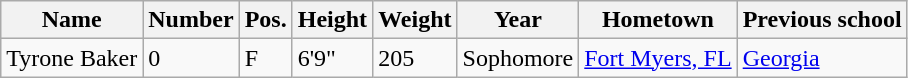<table class="wikitable sortable" border="1">
<tr>
<th>Name</th>
<th>Number</th>
<th>Pos.</th>
<th>Height</th>
<th>Weight</th>
<th>Year</th>
<th>Hometown</th>
<th class="unsortable">Previous school</th>
</tr>
<tr>
<td>Tyrone Baker</td>
<td>0</td>
<td>F</td>
<td>6'9"</td>
<td>205</td>
<td>Sophomore</td>
<td><a href='#'>Fort Myers, FL</a></td>
<td><a href='#'>Georgia</a></td>
</tr>
</table>
